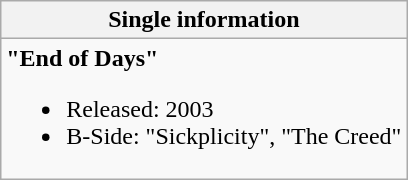<table class="wikitable">
<tr>
<th>Single information</th>
</tr>
<tr>
<td><strong>"End of Days"</strong><br><ul><li>Released: 2003</li><li>B-Side: "Sickplicity", "The Creed"</li></ul></td>
</tr>
</table>
